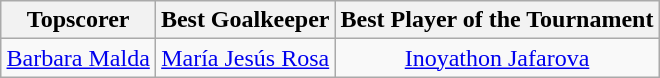<table class=wikitable style="margin:auto; text-align:center">
<tr>
<th>Topscorer</th>
<th>Best Goalkeeper</th>
<th>Best Player of the Tournament</th>
</tr>
<tr>
<td> <a href='#'>Barbara Malda</a></td>
<td> <a href='#'>María Jesús Rosa</a></td>
<td> <a href='#'>Inoyathon Jafarova</a></td>
</tr>
</table>
